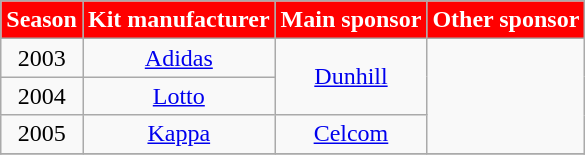<table class="wikitable" style="text-align: center">
<tr>
<th style="background:red; color:white;">Season</th>
<th style="background:red; color:white;">Kit manufacturer</th>
<th style="background:red; color:white;">Main sponsor</th>
<th style="background:red; color:white;">Other sponsor</th>
</tr>
<tr>
<td>2003</td>
<td> <a href='#'>Adidas</a></td>
<td rowspan=2><a href='#'>Dunhill</a></td>
<td rowspan=3></td>
</tr>
<tr>
<td>2004</td>
<td> <a href='#'>Lotto</a></td>
</tr>
<tr>
<td>2005</td>
<td> <a href='#'>Kappa</a></td>
<td><a href='#'>Celcom</a></td>
</tr>
<tr>
</tr>
</table>
